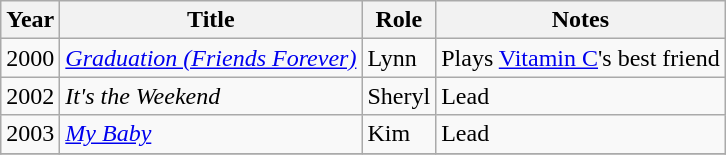<table class="wikitable">
<tr>
<th>Year</th>
<th>Title</th>
<th>Role</th>
<th>Notes</th>
</tr>
<tr>
<td>2000</td>
<td><em><a href='#'>Graduation (Friends Forever)</a></em></td>
<td>Lynn</td>
<td>Plays <a href='#'>Vitamin C</a>'s best friend</td>
</tr>
<tr>
<td>2002</td>
<td><em>It's the Weekend</em></td>
<td>Sheryl</td>
<td>Lead</td>
</tr>
<tr>
<td>2003</td>
<td><em><a href='#'>My Baby</a></em></td>
<td>Kim</td>
<td>Lead</td>
</tr>
<tr>
</tr>
</table>
